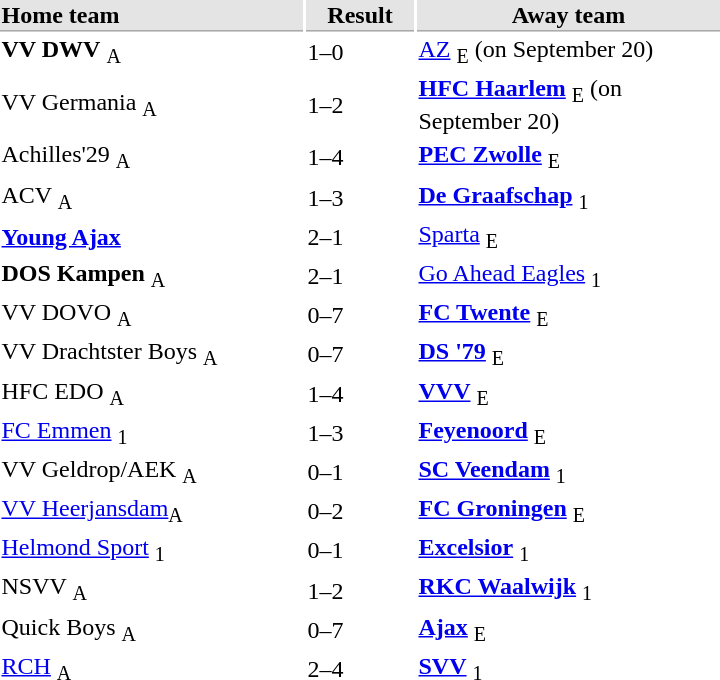<table>
<tr bgcolor="#E4E4E4">
<th style="border-bottom:1px solid #AAAAAA" width="200" align="left">Home team</th>
<th style="border-bottom:1px solid #AAAAAA" width="70" align="center">Result</th>
<th style="border-bottom:1px solid #AAAAAA" width="200">Away team</th>
</tr>
<tr>
<td><strong>VV DWV</strong> <sub>A</sub></td>
<td>1–0</td>
<td><a href='#'>AZ</a> <sub>E</sub> (on September  20)</td>
</tr>
<tr>
<td>VV Germania <sub>A</sub></td>
<td>1–2</td>
<td><strong><a href='#'>HFC Haarlem</a></strong> <sub>E</sub> (on September  20)</td>
</tr>
<tr>
<td>Achilles'29 <sub>A</sub></td>
<td>1–4</td>
<td><strong><a href='#'>PEC Zwolle</a></strong> <sub>E</sub></td>
</tr>
<tr>
<td>ACV <sub>A</sub></td>
<td>1–3</td>
<td><strong><a href='#'>De Graafschap</a></strong> <sub>1</sub></td>
</tr>
<tr>
<td><strong><a href='#'>Young Ajax</a></strong></td>
<td>2–1</td>
<td><a href='#'>Sparta</a> <sub>E</sub></td>
</tr>
<tr>
<td><strong>DOS Kampen</strong> <sub>A</sub></td>
<td>2–1</td>
<td><a href='#'>Go Ahead Eagles</a> <sub>1</sub></td>
</tr>
<tr>
<td>VV DOVO <sub>A</sub></td>
<td>0–7</td>
<td><strong><a href='#'>FC Twente</a></strong> <sub>E</sub></td>
</tr>
<tr>
<td>VV Drachtster Boys <sub>A</sub></td>
<td>0–7</td>
<td><strong><a href='#'>DS '79</a></strong> <sub>E</sub></td>
</tr>
<tr>
<td>HFC EDO <sub>A</sub></td>
<td>1–4</td>
<td><strong><a href='#'>VVV</a></strong> <sub>E</sub></td>
</tr>
<tr>
<td><a href='#'>FC Emmen</a> <sub>1</sub></td>
<td>1–3</td>
<td><strong><a href='#'>Feyenoord</a></strong> <sub>E</sub></td>
</tr>
<tr>
<td>VV Geldrop/AEK <sub>A</sub></td>
<td>0–1</td>
<td><strong><a href='#'>SC Veendam</a></strong> <sub>1</sub></td>
</tr>
<tr>
<td><a href='#'>VV Heerjansdam</a><sub>A</sub></td>
<td>0–2</td>
<td><strong><a href='#'>FC Groningen</a></strong> <sub>E</sub></td>
</tr>
<tr>
<td><a href='#'>Helmond Sport</a> <sub>1</sub></td>
<td>0–1</td>
<td><strong><a href='#'>Excelsior</a></strong> <sub>1</sub></td>
</tr>
<tr>
<td>NSVV <sub>A</sub></td>
<td>1–2</td>
<td><strong><a href='#'>RKC Waalwijk</a></strong> <sub>1</sub></td>
</tr>
<tr>
<td>Quick Boys <sub>A</sub></td>
<td>0–7</td>
<td><strong><a href='#'>Ajax</a></strong> <sub>E</sub></td>
</tr>
<tr>
<td><a href='#'>RCH</a> <sub>A</sub></td>
<td>2–4</td>
<td><strong><a href='#'>SVV</a></strong> <sub>1</sub></td>
</tr>
</table>
